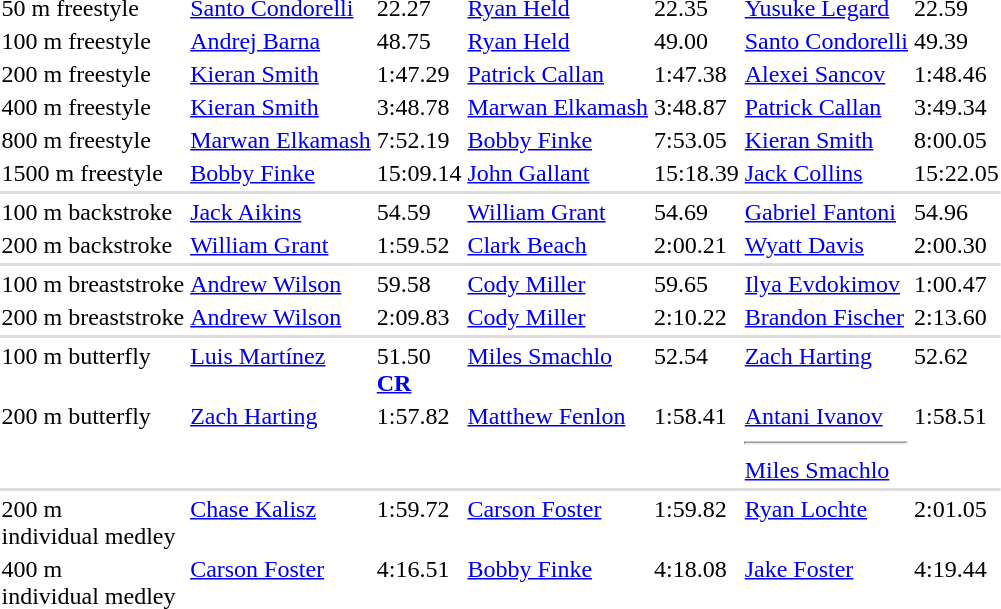<table>
<tr valign="top">
<td>50 m freestyle</td>
<td><a href='#'>Santo Condorelli</a></td>
<td>22.27</td>
<td><a href='#'>Ryan Held</a></td>
<td>22.35</td>
<td><a href='#'>Yusuke Legard</a></td>
<td>22.59</td>
</tr>
<tr valign="top">
<td>100 m freestyle</td>
<td><a href='#'>Andrej Barna</a></td>
<td>48.75</td>
<td><a href='#'>Ryan Held</a></td>
<td>49.00</td>
<td><a href='#'>Santo Condorelli</a></td>
<td>49.39</td>
</tr>
<tr valign="top">
<td>200 m freestyle</td>
<td><a href='#'>Kieran Smith</a></td>
<td>1:47.29</td>
<td><a href='#'>Patrick Callan</a></td>
<td>1:47.38</td>
<td><a href='#'>Alexei Sancov</a></td>
<td>1:48.46</td>
</tr>
<tr valign="top">
<td>400 m freestyle</td>
<td><a href='#'>Kieran Smith</a></td>
<td>3:48.78</td>
<td><a href='#'>Marwan Elkamash</a></td>
<td>3:48.87</td>
<td><a href='#'>Patrick Callan</a></td>
<td>3:49.34</td>
</tr>
<tr valign="top">
<td>800 m freestyle</td>
<td><a href='#'>Marwan Elkamash</a></td>
<td>7:52.19</td>
<td><a href='#'>Bobby Finke</a></td>
<td>7:53.05</td>
<td><a href='#'>Kieran Smith</a></td>
<td>8:00.05</td>
</tr>
<tr valign="top">
<td>1500 m freestyle</td>
<td><a href='#'>Bobby Finke</a></td>
<td>15:09.14</td>
<td><a href='#'>John Gallant</a></td>
<td>15:18.39</td>
<td><a href='#'>Jack Collins</a></td>
<td>15:22.05</td>
</tr>
<tr bgcolor=#DDDDDD>
<td colspan=7></td>
</tr>
<tr valign="top">
<td>100 m backstroke</td>
<td><a href='#'>Jack Aikins</a></td>
<td>54.59</td>
<td><a href='#'>William Grant</a></td>
<td>54.69</td>
<td><a href='#'>Gabriel Fantoni</a></td>
<td>54.96</td>
</tr>
<tr valign="top">
<td>200 m backstroke</td>
<td><a href='#'>William Grant</a></td>
<td>1:59.52</td>
<td><a href='#'>Clark Beach</a></td>
<td>2:00.21</td>
<td><a href='#'>Wyatt Davis</a></td>
<td>2:00.30</td>
</tr>
<tr bgcolor=#DDDDDD>
<td colspan=7></td>
</tr>
<tr valign="top">
<td>100 m breaststroke</td>
<td><a href='#'>Andrew Wilson</a></td>
<td>59.58</td>
<td><a href='#'>Cody Miller</a></td>
<td>59.65</td>
<td><a href='#'>Ilya Evdokimov</a></td>
<td>1:00.47</td>
</tr>
<tr valign="top">
<td>200 m breaststroke</td>
<td><a href='#'>Andrew Wilson</a></td>
<td>2:09.83</td>
<td><a href='#'>Cody Miller</a></td>
<td>2:10.22</td>
<td><a href='#'>Brandon Fischer</a></td>
<td>2:13.60</td>
</tr>
<tr bgcolor=#DDDDDD>
<td colspan=7></td>
</tr>
<tr valign="top">
<td>100 m butterfly</td>
<td><a href='#'>Luis Martínez</a></td>
<td>51.50<br><strong><a href='#'>CR</a></strong></td>
<td><a href='#'>Miles Smachlo</a></td>
<td>52.54</td>
<td><a href='#'>Zach Harting</a></td>
<td>52.62</td>
</tr>
<tr valign="top">
<td>200 m butterfly</td>
<td><a href='#'>Zach Harting</a></td>
<td>1:57.82</td>
<td><a href='#'>Matthew Fenlon</a></td>
<td>1:58.41</td>
<td><a href='#'>Antani Ivanov</a><hr><a href='#'>Miles Smachlo</a></td>
<td>1:58.51</td>
</tr>
<tr bgcolor=#DDDDDD>
<td colspan=7></td>
</tr>
<tr valign="top">
<td>200 m<br>individual medley</td>
<td><a href='#'>Chase Kalisz</a></td>
<td>1:59.72</td>
<td><a href='#'>Carson Foster</a></td>
<td>1:59.82</td>
<td><a href='#'>Ryan Lochte</a></td>
<td>2:01.05</td>
</tr>
<tr valign="top">
<td>400 m<br>individual medley</td>
<td><a href='#'>Carson Foster</a></td>
<td>4:16.51</td>
<td><a href='#'>Bobby Finke</a></td>
<td>4:18.08</td>
<td><a href='#'>Jake Foster</a></td>
<td>4:19.44</td>
</tr>
</table>
